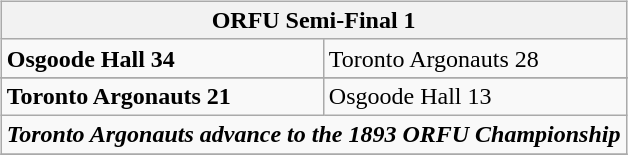<table cellspacing="10">
<tr>
<td valign="top"><br><table class="wikitable">
<tr>
<th bgcolor="#DDDDDD" colspan="4"><strong>ORFU Semi-Final 1</strong></th>
</tr>
<tr>
<td><strong>Osgoode Hall 34</strong></td>
<td>Toronto Argonauts 28</td>
</tr>
<tr>
</tr>
<tr>
<td><strong>Toronto Argonauts 21</strong></td>
<td>Osgoode Hall 13</td>
</tr>
<tr>
<td align="center" colspan="4"><strong><em>Toronto Argonauts advance to the 1893 ORFU Championship</em></strong></td>
</tr>
<tr>
</tr>
</table>
</td>
</tr>
</table>
